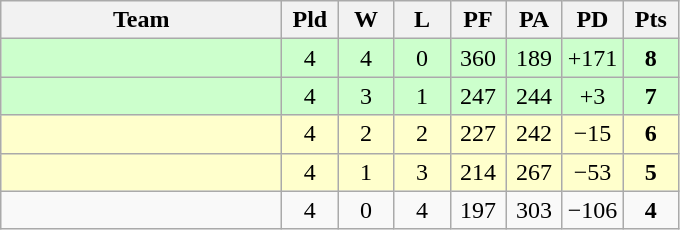<table class=wikitable style="text-align:center">
<tr>
<th width=180>Team</th>
<th width=30>Pld</th>
<th width=30>W</th>
<th width=30>L</th>
<th width=30>PF</th>
<th width=30>PA</th>
<th width=30>PD</th>
<th width=30>Pts</th>
</tr>
<tr bgcolor="#ccffcc">
<td align="left"></td>
<td>4</td>
<td>4</td>
<td>0</td>
<td>360</td>
<td>189</td>
<td>+171</td>
<td><strong>8</strong></td>
</tr>
<tr bgcolor="#ccffcc">
<td align="left"></td>
<td>4</td>
<td>3</td>
<td>1</td>
<td>247</td>
<td>244</td>
<td>+3</td>
<td><strong>7</strong></td>
</tr>
<tr bgcolor="ffffcc">
<td align="left"></td>
<td>4</td>
<td>2</td>
<td>2</td>
<td>227</td>
<td>242</td>
<td>−15</td>
<td><strong>6</strong></td>
</tr>
<tr bgcolor="ffffcc">
<td align="left"></td>
<td>4</td>
<td>1</td>
<td>3</td>
<td>214</td>
<td>267</td>
<td>−53</td>
<td><strong>5</strong></td>
</tr>
<tr>
<td align="left"></td>
<td>4</td>
<td>0</td>
<td>4</td>
<td>197</td>
<td>303</td>
<td>−106</td>
<td><strong>4</strong></td>
</tr>
</table>
